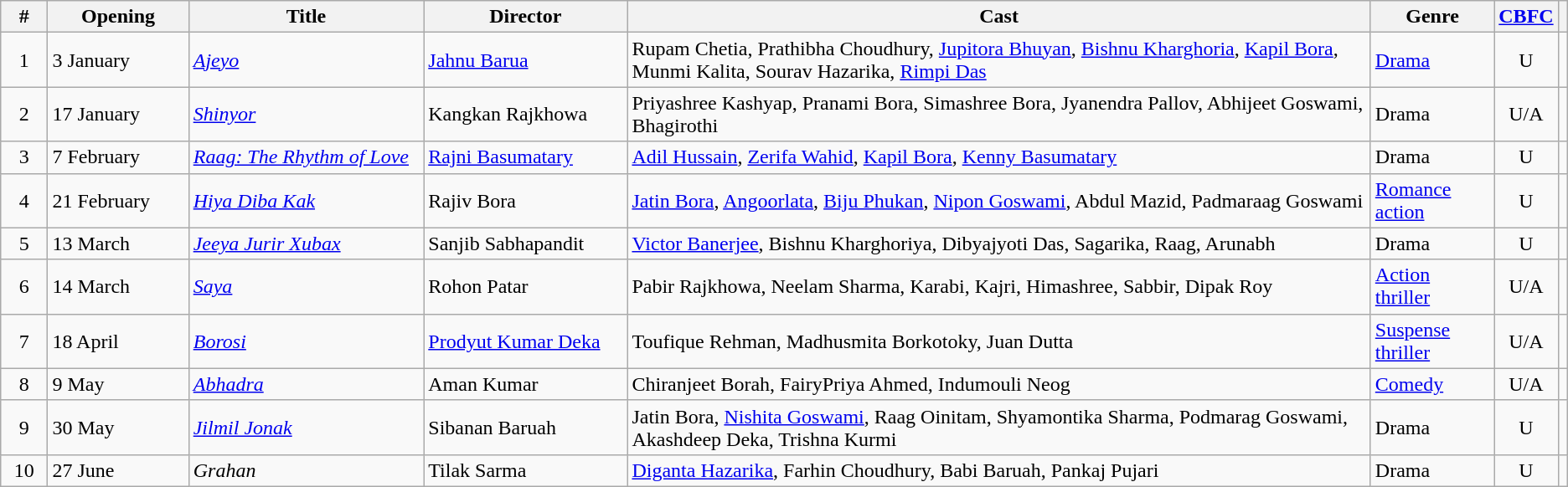<table class="wikitable" border="0">
<tr>
<th width="3%">#</th>
<th width="9%">Opening</th>
<th width="15%">Title</th>
<th width="13%">Director</th>
<th>Cast</th>
<th>Genre</th>
<th><a href='#'>CBFC</a></th>
<th></th>
</tr>
<tr>
<td align="center">1</td>
<td>3 January</td>
<td><em><a href='#'>Ajeyo</a></em></td>
<td><a href='#'>Jahnu Barua</a></td>
<td>Rupam Chetia, Prathibha Choudhury, <a href='#'>Jupitora Bhuyan</a>, <a href='#'>Bishnu Kharghoria</a>, <a href='#'>Kapil Bora</a>, Munmi Kalita, Sourav Hazarika, <a href='#'>Rimpi Das</a></td>
<td><a href='#'>Drama</a></td>
<td align="center">U</td>
<td align=center></td>
</tr>
<tr>
<td align="center">2</td>
<td>17 January</td>
<td><em><a href='#'>Shinyor</a></em></td>
<td>Kangkan Rajkhowa</td>
<td>Priyashree Kashyap, Pranami Bora, Simashree Bora, Jyanendra Pallov, Abhijeet Goswami, Bhagirothi</td>
<td>Drama</td>
<td align="center">U/A</td>
<td align=center></td>
</tr>
<tr>
<td align="center">3</td>
<td>7 February</td>
<td><em><a href='#'>Raag: The Rhythm of Love</a></em></td>
<td><a href='#'>Rajni Basumatary</a></td>
<td><a href='#'>Adil Hussain</a>, <a href='#'>Zerifa Wahid</a>, <a href='#'>Kapil Bora</a>, <a href='#'>Kenny Basumatary</a></td>
<td>Drama</td>
<td align="center">U</td>
<td align=center></td>
</tr>
<tr>
<td align="center">4</td>
<td>21 February</td>
<td><em><a href='#'>Hiya Diba Kak</a></em></td>
<td>Rajiv Bora</td>
<td><a href='#'>Jatin Bora</a>, <a href='#'>Angoorlata</a>, <a href='#'>Biju Phukan</a>, <a href='#'>Nipon Goswami</a>, Abdul Mazid, Padmaraag Goswami</td>
<td><a href='#'>Romance</a> <a href='#'>action</a></td>
<td align="center">U</td>
<td align=center></td>
</tr>
<tr>
<td align="center">5</td>
<td>13 March</td>
<td><em><a href='#'>Jeeya Jurir Xubax</a></em></td>
<td>Sanjib Sabhapandit</td>
<td><a href='#'>Victor Banerjee</a>, Bishnu Kharghoriya, Dibyajyoti Das, Sagarika, Raag, Arunabh</td>
<td>Drama</td>
<td align="center">U</td>
<td align=center></td>
</tr>
<tr>
<td align="center">6</td>
<td>14 March</td>
<td><em><a href='#'>Saya</a></em></td>
<td>Rohon Patar</td>
<td>Pabir Rajkhowa, Neelam Sharma, Karabi, Kajri, Himashree, Sabbir, Dipak Roy</td>
<td><a href='#'>Action thriller</a></td>
<td align="center">U/A</td>
<td align=center></td>
</tr>
<tr>
<td align="center">7</td>
<td>18 April</td>
<td><em><a href='#'>Borosi</a></em></td>
<td><a href='#'>Prodyut Kumar Deka</a></td>
<td>Toufique Rehman, Madhusmita Borkotoky, Juan Dutta</td>
<td><a href='#'>Suspense  thriller</a></td>
<td align="center">U/A</td>
<td align=center></td>
</tr>
<tr>
<td align="center">8</td>
<td>9 May</td>
<td><em><a href='#'>Abhadra</a></em></td>
<td>Aman Kumar</td>
<td>Chiranjeet Borah, FairyPriya Ahmed, Indumouli Neog</td>
<td><a href='#'>Comedy</a></td>
<td align="center">U/A</td>
<td align=center></td>
</tr>
<tr>
<td align="center">9</td>
<td>30 May</td>
<td><em><a href='#'>Jilmil Jonak</a></em></td>
<td>Sibanan Baruah</td>
<td>Jatin Bora, <a href='#'>Nishita Goswami</a>, Raag Oinitam, Shyamontika Sharma, Podmarag Goswami, Akashdeep Deka, Trishna Kurmi</td>
<td>Drama</td>
<td align="center">U</td>
<td align=center></td>
</tr>
<tr>
<td align="center">10</td>
<td>27 June</td>
<td><em>Grahan</em></td>
<td>Tilak Sarma</td>
<td><a href='#'>Diganta Hazarika</a>, Farhin Choudhury, Babi Baruah, Pankaj Pujari</td>
<td>Drama</td>
<td align="center">U</td>
<td align=center></td>
</tr>
</table>
